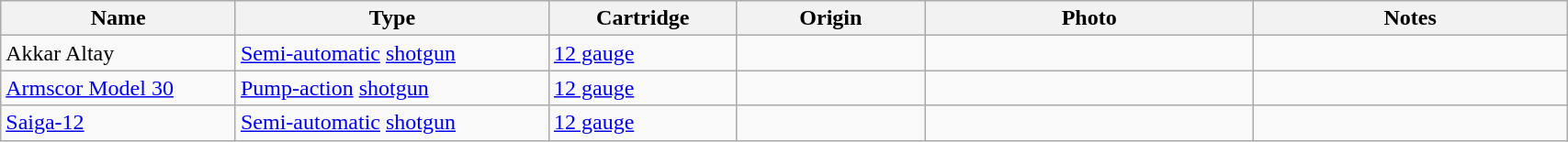<table class="wikitable sortable" style="width:90%;">
<tr>
<th style="width:15%;">Name</th>
<th style="width:20%;">Type</th>
<th style="width:12%;">Cartridge</th>
<th style="width:12%;">Origin</th>
<th>Photo</th>
<th style="width:20%;">Notes</th>
</tr>
<tr>
<td>Akkar Altay</td>
<td><a href='#'>Semi-automatic</a> <a href='#'>shotgun</a></td>
<td><a href='#'>12 gauge</a></td>
<td></td>
<td></td>
<td></td>
</tr>
<tr>
<td><a href='#'>Armscor Model 30</a></td>
<td><a href='#'>Pump-action</a> <a href='#'>shotgun</a></td>
<td><a href='#'>12 gauge</a></td>
<td></td>
<td></td>
<td></td>
</tr>
<tr>
<td><a href='#'>Saiga-12</a></td>
<td><a href='#'>Semi-automatic</a> <a href='#'>shotgun</a></td>
<td><a href='#'>12 gauge</a></td>
<td></td>
<td></td>
<td></td>
</tr>
</table>
